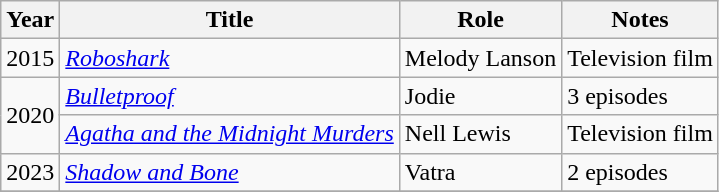<table class="wikitable sortable">
<tr>
<th>Year</th>
<th>Title</th>
<th>Role</th>
<th class="unsortable">Notes</th>
</tr>
<tr>
<td>2015</td>
<td><em><a href='#'>Roboshark</a></em></td>
<td>Melody Lanson</td>
<td>Television film</td>
</tr>
<tr>
<td rowspan="2">2020</td>
<td><em><a href='#'>Bulletproof</a></em></td>
<td>Jodie</td>
<td>3 episodes</td>
</tr>
<tr>
<td><em><a href='#'>Agatha and the Midnight Murders</a></em></td>
<td>Nell Lewis</td>
<td>Television film</td>
</tr>
<tr>
<td>2023</td>
<td><em><a href='#'>Shadow and Bone</a></em></td>
<td>Vatra</td>
<td>2 episodes</td>
</tr>
<tr>
</tr>
</table>
